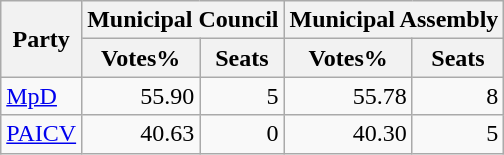<table class="wikitable sortable" style=text-align:right>
<tr>
<th rowspan=2>Party</th>
<th colspan=2>Municipal Council</th>
<th colspan=2>Municipal Assembly</th>
</tr>
<tr>
<th>Votes%</th>
<th>Seats</th>
<th>Votes%</th>
<th>Seats</th>
</tr>
<tr>
<td align=left><a href='#'>MpD</a></td>
<td>55.90</td>
<td>5</td>
<td>55.78</td>
<td>8</td>
</tr>
<tr>
<td align=left><a href='#'>PAICV</a></td>
<td>40.63</td>
<td>0</td>
<td>40.30</td>
<td>5</td>
</tr>
</table>
